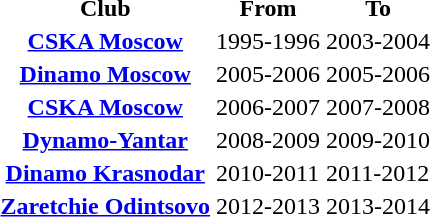<table>
<tr>
<th scope=col>Club</th>
<th scope=col>From</th>
<th scope=col>To</th>
</tr>
<tr>
<th scope=row> <a href='#'>CSKA Moscow</a></th>
<td>1995-1996</td>
<td>2003-2004</td>
</tr>
<tr>
<th scope=row> <a href='#'>Dinamo Moscow</a></th>
<td>2005-2006</td>
<td>2005-2006</td>
</tr>
<tr>
<th scope=row> <a href='#'>CSKA Moscow</a></th>
<td>2006-2007</td>
<td>2007-2008</td>
</tr>
<tr>
<th scope=row> <a href='#'>Dynamo-Yantar</a></th>
<td>2008-2009</td>
<td>2009-2010</td>
</tr>
<tr>
<th scope=row> <a href='#'>Dinamo Krasnodar</a></th>
<td>2010-2011</td>
<td>2011-2012</td>
</tr>
<tr>
<th scope=row> <a href='#'>Zaretchie Odintsovo</a></th>
<td>2012-2013</td>
<td>2013-2014</td>
</tr>
</table>
